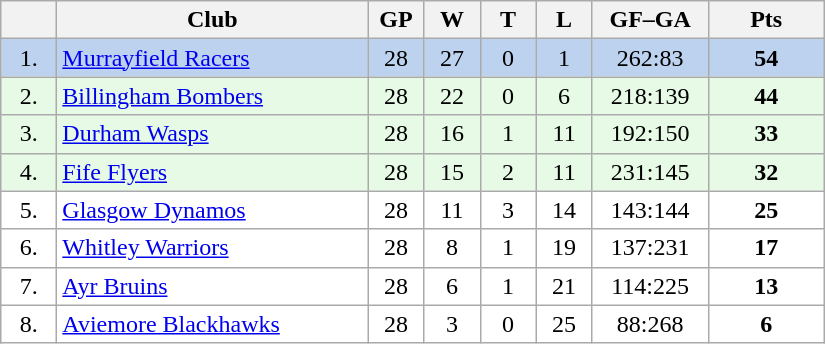<table class="wikitable">
<tr>
<th width="30"></th>
<th width="200">Club</th>
<th width="30">GP</th>
<th width="30">W</th>
<th width="30">T</th>
<th width="30">L</th>
<th width="70">GF–GA</th>
<th width="70">Pts</th>
</tr>
<tr bgcolor="#BCD2EE" align="center">
<td>1.</td>
<td align="left"><a href='#'>Murrayfield Racers</a></td>
<td>28</td>
<td>27</td>
<td>0</td>
<td>1</td>
<td>262:83</td>
<td><strong>54</strong></td>
</tr>
<tr bgcolor="#e6fae6" align="center">
<td>2.</td>
<td align="left"><a href='#'>Billingham Bombers</a></td>
<td>28</td>
<td>22</td>
<td>0</td>
<td>6</td>
<td>218:139</td>
<td><strong>44</strong></td>
</tr>
<tr bgcolor="#e6fae6" align="center">
<td>3.</td>
<td align="left"><a href='#'>Durham Wasps</a></td>
<td>28</td>
<td>16</td>
<td>1</td>
<td>11</td>
<td>192:150</td>
<td><strong>33</strong></td>
</tr>
<tr bgcolor="#e6fae6" align="center">
<td>4.</td>
<td align="left"><a href='#'>Fife Flyers</a></td>
<td>28</td>
<td>15</td>
<td>2</td>
<td>11</td>
<td>231:145</td>
<td><strong>32</strong></td>
</tr>
<tr bgcolor="#FFFFFF" align="center">
<td>5.</td>
<td align="left"><a href='#'>Glasgow Dynamos</a></td>
<td>28</td>
<td>11</td>
<td>3</td>
<td>14</td>
<td>143:144</td>
<td><strong>25</strong></td>
</tr>
<tr bgcolor="#FFFFFF" align="center">
<td>6.</td>
<td align="left"><a href='#'>Whitley Warriors</a></td>
<td>28</td>
<td>8</td>
<td>1</td>
<td>19</td>
<td>137:231</td>
<td><strong>17</strong></td>
</tr>
<tr bgcolor="#FFFFFF" align="center">
<td>7.</td>
<td align="left"><a href='#'>Ayr Bruins</a></td>
<td>28</td>
<td>6</td>
<td>1</td>
<td>21</td>
<td>114:225</td>
<td><strong>13</strong></td>
</tr>
<tr bgcolor="#FFFFFF" align="center">
<td>8.</td>
<td align="left"><a href='#'>Aviemore Blackhawks</a></td>
<td>28</td>
<td>3</td>
<td>0</td>
<td>25</td>
<td>88:268</td>
<td><strong>6</strong></td>
</tr>
</table>
